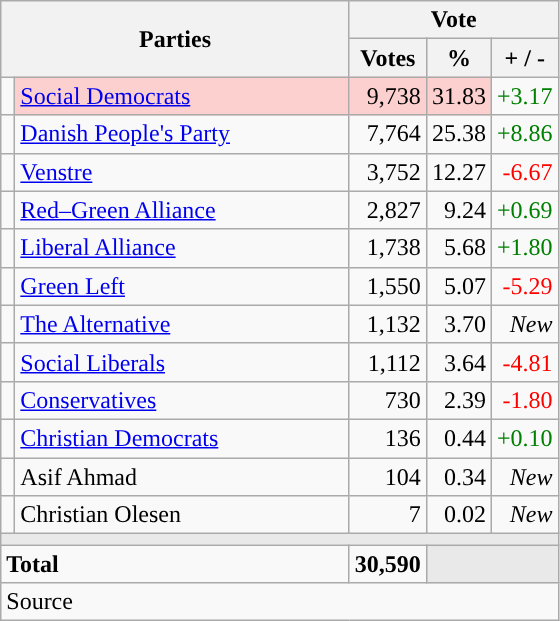<table class="wikitable" style="text-align:right;">
<tr>
<th style="text-align:centre;" rowspan="2" colspan="2" width="225">Parties</th>
<th colspan="3">Vote</th>
</tr>
<tr>
<th width="15">Votes</th>
<th width="15">%</th>
<th width="15">+ / -</th>
</tr>
<tr>
<td width="2" style="color:inherit;background:"></td>
<td bgcolor=#fbd0ce  align="left"><a href='#'>Social Democrats</a></td>
<td bgcolor=#fbd0ce>9,738</td>
<td bgcolor=#fbd0ce>31.83</td>
<td style=color:green;>+3.17</td>
</tr>
<tr>
<td width="2" style="color:inherit;background:"></td>
<td align="left"><a href='#'>Danish People's Party</a></td>
<td>7,764</td>
<td>25.38</td>
<td style=color:green;>+8.86</td>
</tr>
<tr>
<td width="2" style="color:inherit;background:"></td>
<td align="left"><a href='#'>Venstre</a></td>
<td>3,752</td>
<td>12.27</td>
<td style=color:red;>-6.67</td>
</tr>
<tr>
<td width="2" style="color:inherit;background:"></td>
<td align="left"><a href='#'>Red–Green Alliance</a></td>
<td>2,827</td>
<td>9.24</td>
<td style=color:green;>+0.69</td>
</tr>
<tr>
<td width="2" style="color:inherit;background:"></td>
<td align="left"><a href='#'>Liberal Alliance</a></td>
<td>1,738</td>
<td>5.68</td>
<td style=color:green;>+1.80</td>
</tr>
<tr>
<td width="2" style="color:inherit;background:"></td>
<td align="left"><a href='#'>Green Left</a></td>
<td>1,550</td>
<td>5.07</td>
<td style=color:red;>-5.29</td>
</tr>
<tr>
<td width="2" style="color:inherit;background:"></td>
<td align="left"><a href='#'>The Alternative</a></td>
<td>1,132</td>
<td>3.70</td>
<td><em>New</em></td>
</tr>
<tr>
<td width="2" style="color:inherit;background:"></td>
<td align="left"><a href='#'>Social Liberals</a></td>
<td>1,112</td>
<td>3.64</td>
<td style=color:red;>-4.81</td>
</tr>
<tr>
<td width="2" style="color:inherit;background:"></td>
<td align="left"><a href='#'>Conservatives</a></td>
<td>730</td>
<td>2.39</td>
<td style=color:red;>-1.80</td>
</tr>
<tr>
<td width="2" style="color:inherit;background:"></td>
<td align="left"><a href='#'>Christian Democrats</a></td>
<td>136</td>
<td>0.44</td>
<td style=color:green;>+0.10</td>
</tr>
<tr>
<td width="2" style="color:inherit;background:"></td>
<td align="left">Asif Ahmad</td>
<td>104</td>
<td>0.34</td>
<td><em>New</em></td>
</tr>
<tr>
<td width="2" style="color:inherit;background:"></td>
<td align="left">Christian Olesen</td>
<td>7</td>
<td>0.02</td>
<td><em>New</em></td>
</tr>
<tr>
<td colspan="7" bgcolor="#E9E9E9"></td>
</tr>
<tr>
<td align="left" colspan="2"><strong>Total</strong></td>
<td><strong>30,590</strong></td>
<td bgcolor="#E9E9E9" colspan="2"></td>
</tr>
<tr>
<td align="left" colspan="6">Source</td>
</tr>
</table>
